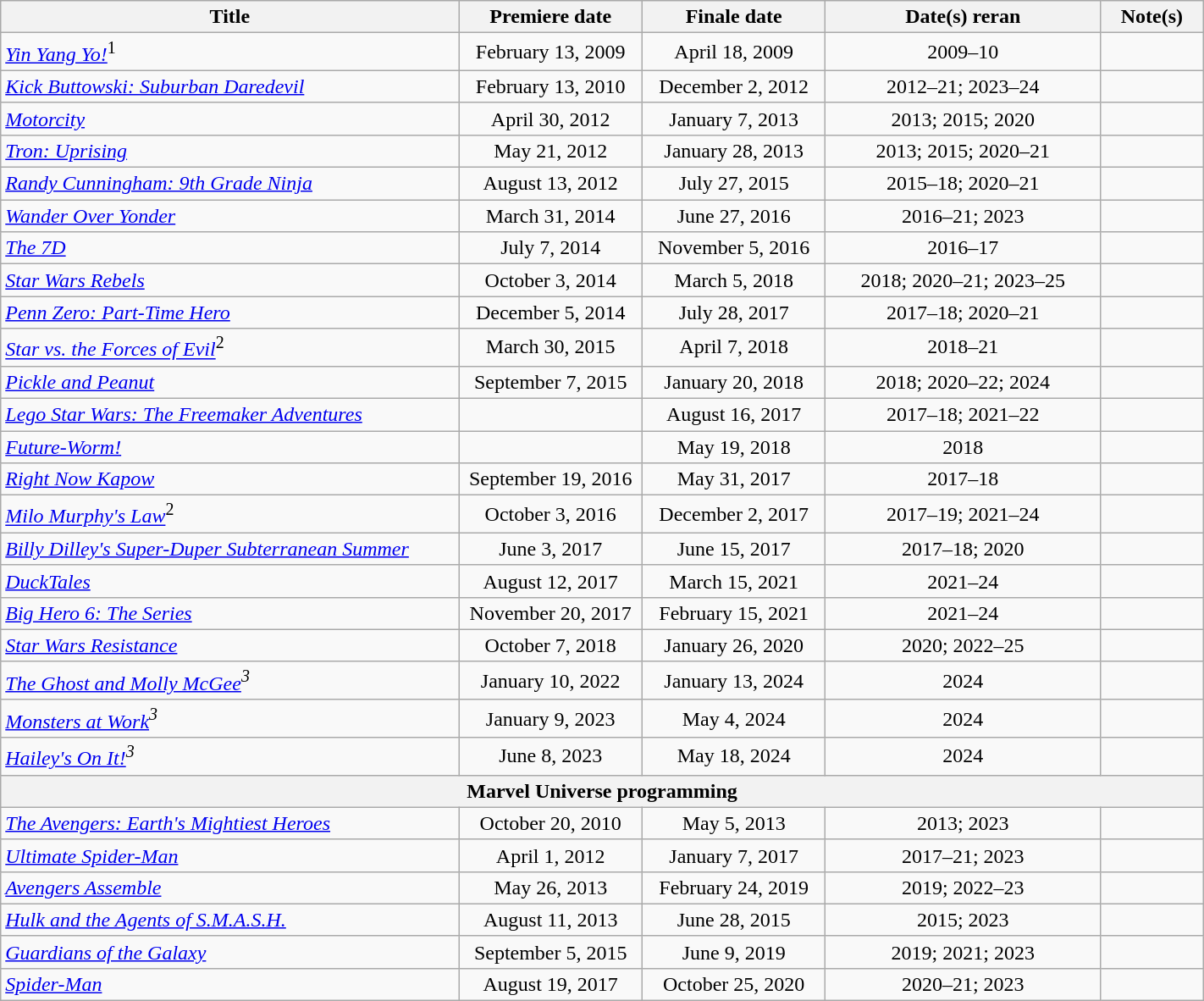<table class="wikitable plainrowheaders sortable" style="width:75%;text-align:center;">
<tr>
<th scope="col" style="width:25%;">Title</th>
<th scope="col" style="width:10%;">Premiere date</th>
<th scope="col" style="width:10%;">Finale date</th>
<th scope="col" style="width:15%;">Date(s) reran</th>
<th class="unsortable" style="width:5%;">Note(s)</th>
</tr>
<tr>
<td scope="row" style="text-align:left;"><em><a href='#'>Yin Yang Yo!</a></em><sup>1</sup></td>
<td>February 13, 2009</td>
<td>April 18, 2009</td>
<td>2009–10</td>
<td></td>
</tr>
<tr>
<td scope="row" style="text-align:left;"><em><a href='#'>Kick Buttowski: Suburban Daredevil</a></em></td>
<td>February 13, 2010</td>
<td>December 2, 2012</td>
<td>2012–21; 2023–24</td>
<td></td>
</tr>
<tr>
<td scope="row" style="text-align:left;"><em><a href='#'>Motorcity</a></em></td>
<td>April 30, 2012</td>
<td>January 7, 2013</td>
<td>2013; 2015; 2020</td>
<td></td>
</tr>
<tr>
<td scope="row" style="text-align:left;"><em><a href='#'>Tron: Uprising</a></em></td>
<td>May 21, 2012</td>
<td>January 28, 2013</td>
<td>2013; 2015; 2020–21</td>
<td></td>
</tr>
<tr>
<td scope="row" style="text-align:left;"><em><a href='#'>Randy Cunningham: 9th Grade Ninja</a></em></td>
<td>August 13, 2012</td>
<td>July 27, 2015</td>
<td>2015–18; 2020–21</td>
<td></td>
</tr>
<tr>
<td scope="row" style="text-align:left;"><em><a href='#'>Wander Over Yonder</a></em></td>
<td>March 31, 2014</td>
<td>June 27, 2016</td>
<td>2016–21; 2023</td>
<td></td>
</tr>
<tr>
<td scope="row" style="text-align:left;"><em><a href='#'>The 7D</a></em></td>
<td>July 7, 2014</td>
<td>November 5, 2016</td>
<td>2016–17</td>
<td></td>
</tr>
<tr>
<td scope="row" style="text-align:left;"><em><a href='#'>Star Wars Rebels</a></em></td>
<td>October 3, 2014</td>
<td>March 5, 2018</td>
<td>2018; 2020–21; 2023–25</td>
<td></td>
</tr>
<tr>
<td scope="row" style="text-align:left;"><em><a href='#'>Penn Zero: Part-Time Hero</a></em></td>
<td>December 5, 2014</td>
<td>July 28, 2017</td>
<td>2017–18; 2020–21</td>
<td></td>
</tr>
<tr>
<td scope="row" style="text-align:left;"><em><a href='#'>Star vs. the Forces of Evil</a></em><sup>2</sup></td>
<td>March 30, 2015</td>
<td>April 7, 2018</td>
<td>2018–21</td>
<td></td>
</tr>
<tr>
<td scope="row" style="text-align:left;"><em><a href='#'>Pickle and Peanut</a></em></td>
<td>September 7, 2015</td>
<td>January 20, 2018</td>
<td>2018; 2020–22; 2024</td>
<td></td>
</tr>
<tr>
<td scope="row" style="text-align:left;"><em><a href='#'>Lego Star Wars: The Freemaker Adventures</a></em></td>
<td></td>
<td>August 16, 2017</td>
<td>2017–18; 2021–22</td>
<td></td>
</tr>
<tr>
<td scope="row" style="text-align:left;"><em><a href='#'>Future-Worm!</a></em></td>
<td></td>
<td>May 19, 2018</td>
<td>2018</td>
<td></td>
</tr>
<tr>
<td scope="row" style="text-align:left;"><em><a href='#'>Right Now Kapow</a></em></td>
<td>September 19, 2016</td>
<td>May 31, 2017</td>
<td>2017–18</td>
<td></td>
</tr>
<tr>
<td scope="row" style="text-align:left;"><em><a href='#'>Milo Murphy's Law</a></em><sup>2</sup></td>
<td>October 3, 2016</td>
<td>December 2, 2017</td>
<td>2017–19; 2021–24</td>
<td></td>
</tr>
<tr>
<td scope="row" style="text-align:left;"><em><a href='#'>Billy Dilley's Super-Duper Subterranean Summer</a></em></td>
<td>June 3, 2017</td>
<td>June 15, 2017</td>
<td>2017–18; 2020</td>
<td></td>
</tr>
<tr>
<td scope="row" style="text-align:left;"><em><a href='#'>DuckTales</a></em></td>
<td>August 12, 2017</td>
<td>March 15, 2021</td>
<td>2021–24</td>
<td><br></td>
</tr>
<tr>
<td scope="row" style="text-align:left;"><em><a href='#'>Big Hero 6: The Series</a></em></td>
<td>November 20, 2017</td>
<td>February 15, 2021</td>
<td>2021–24</td>
<td></td>
</tr>
<tr>
<td scope="row" style="text-align:left;"><em><a href='#'>Star Wars Resistance</a></em></td>
<td>October 7, 2018</td>
<td>January 26, 2020</td>
<td>2020; 2022–25</td>
<td></td>
</tr>
<tr>
<td scope="row" style="text-align:left;"><em><a href='#'>The Ghost and Molly McGee</a><sup>3</sup></em></td>
<td>January 10, 2022</td>
<td>January 13, 2024</td>
<td>2024</td>
<td></td>
</tr>
<tr>
<td scope="row" style="text-align:left;"><em><a href='#'>Monsters at Work</a><sup>3</sup></em></td>
<td>January 9, 2023</td>
<td>May 4, 2024</td>
<td>2024</td>
<td></td>
</tr>
<tr>
<td scope="row" style="text-align:left;"><em><a href='#'>Hailey's On It!</a><sup>3</sup></em></td>
<td>June 8, 2023</td>
<td>May 18, 2024</td>
<td>2024</td>
<td></td>
</tr>
<tr>
<th colspan="5">Marvel Universe programming</th>
</tr>
<tr>
<td scope="row" style="text-align:left;"><em><a href='#'>The Avengers: Earth's Mightiest Heroes</a></em></td>
<td>October 20, 2010</td>
<td>May 5, 2013</td>
<td>2013; 2023</td>
<td></td>
</tr>
<tr>
<td scope="row" style="text-align:left;"><em><a href='#'>Ultimate Spider-Man</a></em></td>
<td>April 1, 2012</td>
<td>January 7, 2017</td>
<td>2017–21; 2023</td>
<td></td>
</tr>
<tr>
<td scope="row" style="text-align:left;"><em><a href='#'>Avengers Assemble</a></em></td>
<td>May 26, 2013</td>
<td>February 24, 2019</td>
<td>2019; 2022–23</td>
<td></td>
</tr>
<tr>
<td scope="row" style="text-align:left;"><em><a href='#'>Hulk and the Agents of S.M.A.S.H.</a></em></td>
<td>August 11, 2013</td>
<td>June 28, 2015</td>
<td>2015; 2023</td>
<td></td>
</tr>
<tr>
<td scope="row" style="text-align:left;"><em><a href='#'>Guardians of the Galaxy</a></em></td>
<td>September 5, 2015</td>
<td>June 9, 2019</td>
<td>2019; 2021; 2023</td>
<td></td>
</tr>
<tr>
<td scope="row" style="text-align:left;"><em><a href='#'>Spider-Man</a></em></td>
<td>August 19, 2017</td>
<td>October 25, 2020</td>
<td>2020–21; 2023</td>
<td></td>
</tr>
</table>
